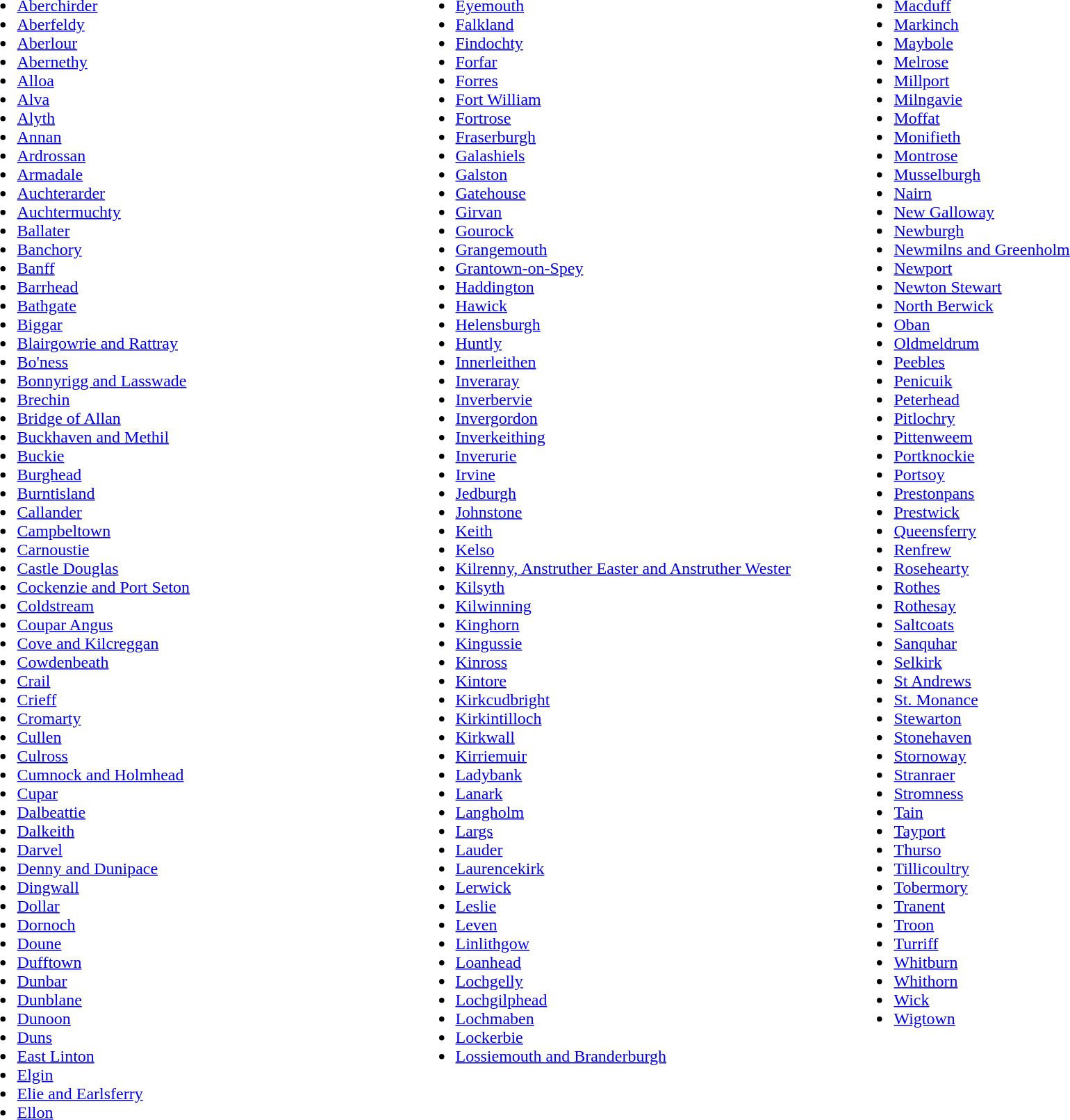<table style="width:100%;">
<tr>
<td style="vertical-align:top; width:33%;"><br><ul><li><a href='#'>Aberchirder</a></li><li><a href='#'>Aberfeldy</a></li><li><a href='#'>Aberlour</a></li><li><a href='#'>Abernethy</a></li><li><a href='#'>Alloa</a></li><li><a href='#'>Alva</a></li><li><a href='#'>Alyth</a></li><li><a href='#'>Annan</a></li><li><a href='#'>Ardrossan</a></li><li><a href='#'>Armadale</a></li><li><a href='#'>Auchterarder</a></li><li><a href='#'>Auchtermuchty</a></li><li><a href='#'>Ballater</a></li><li><a href='#'>Banchory</a></li><li><a href='#'>Banff</a></li><li><a href='#'>Barrhead</a></li><li><a href='#'>Bathgate</a></li><li><a href='#'>Biggar</a></li><li><a href='#'>Blairgowrie and Rattray</a></li><li><a href='#'>Bo'ness</a></li><li><a href='#'>Bonnyrigg and Lasswade</a></li><li><a href='#'>Brechin</a></li><li><a href='#'>Bridge of Allan</a></li><li><a href='#'>Buckhaven and Methil</a></li><li><a href='#'>Buckie</a></li><li><a href='#'>Burghead</a></li><li><a href='#'>Burntisland</a></li><li><a href='#'>Callander</a></li><li><a href='#'>Campbeltown</a></li><li><a href='#'>Carnoustie</a></li><li><a href='#'>Castle Douglas</a></li><li><a href='#'>Cockenzie and Port Seton</a></li><li><a href='#'>Coldstream</a></li><li><a href='#'>Coupar Angus</a></li><li><a href='#'>Cove and Kilcreggan</a></li><li><a href='#'>Cowdenbeath</a></li><li><a href='#'>Crail</a></li><li><a href='#'>Crieff</a></li><li><a href='#'>Cromarty</a></li><li><a href='#'>Cullen</a></li><li><a href='#'>Culross</a></li><li><a href='#'>Cumnock and Holmhead</a></li><li><a href='#'>Cupar</a></li><li><a href='#'>Dalbeattie</a></li><li><a href='#'>Dalkeith</a></li><li><a href='#'>Darvel</a></li><li><a href='#'>Denny and Dunipace</a></li><li><a href='#'>Dingwall</a></li><li><a href='#'>Dollar</a></li><li><a href='#'>Dornoch</a></li><li><a href='#'>Doune</a></li><li><a href='#'>Dufftown</a></li><li><a href='#'>Dunbar</a></li><li><a href='#'>Dunblane</a></li><li><a href='#'>Dunoon</a></li><li><a href='#'>Duns</a></li><li><a href='#'>East Linton</a></li><li><a href='#'>Elgin</a></li><li><a href='#'>Elie and Earlsferry</a></li><li><a href='#'>Ellon</a></li></ul></td>
<td style="vertical-align:top; width:33%;"><br><ul><li><a href='#'>Eyemouth</a></li><li><a href='#'>Falkland</a></li><li><a href='#'>Findochty</a></li><li><a href='#'>Forfar</a></li><li><a href='#'>Forres</a></li><li><a href='#'>Fort William</a></li><li><a href='#'>Fortrose</a></li><li><a href='#'>Fraserburgh</a></li><li><a href='#'>Galashiels</a></li><li><a href='#'>Galston</a></li><li><a href='#'>Gatehouse</a></li><li><a href='#'>Girvan</a></li><li><a href='#'>Gourock</a></li><li><a href='#'>Grangemouth</a></li><li><a href='#'>Grantown-on-Spey</a></li><li><a href='#'>Haddington</a></li><li><a href='#'>Hawick</a></li><li><a href='#'>Helensburgh</a></li><li><a href='#'>Huntly</a></li><li><a href='#'>Innerleithen</a></li><li><a href='#'>Inveraray</a></li><li><a href='#'>Inverbervie</a></li><li><a href='#'>Invergordon</a></li><li><a href='#'>Inverkeithing</a></li><li><a href='#'>Inverurie</a></li><li><a href='#'>Irvine</a></li><li><a href='#'>Jedburgh</a></li><li><a href='#'>Johnstone</a></li><li><a href='#'>Keith</a></li><li><a href='#'>Kelso</a></li><li><a href='#'>Kilrenny, Anstruther Easter and Anstruther Wester</a></li><li><a href='#'>Kilsyth</a></li><li><a href='#'>Kilwinning</a></li><li><a href='#'>Kinghorn</a></li><li><a href='#'>Kingussie</a></li><li><a href='#'>Kinross</a></li><li><a href='#'>Kintore</a></li><li><a href='#'>Kirkcudbright</a></li><li><a href='#'>Kirkintilloch</a></li><li><a href='#'>Kirkwall</a></li><li><a href='#'>Kirriemuir</a></li><li><a href='#'>Ladybank</a></li><li><a href='#'>Lanark</a></li><li><a href='#'>Langholm</a></li><li><a href='#'>Largs</a></li><li><a href='#'>Lauder</a></li><li><a href='#'>Laurencekirk</a></li><li><a href='#'>Lerwick</a></li><li><a href='#'>Leslie</a></li><li><a href='#'>Leven</a></li><li><a href='#'>Linlithgow</a></li><li><a href='#'>Loanhead</a></li><li><a href='#'>Lochgelly</a></li><li><a href='#'>Lochgilphead</a></li><li><a href='#'>Lochmaben</a></li><li><a href='#'>Lockerbie</a></li><li><a href='#'>Lossiemouth and Branderburgh</a></li></ul></td>
<td style="vertical-align:top; width:33%;"><br><ul><li><a href='#'>Macduff</a></li><li><a href='#'>Markinch</a></li><li><a href='#'>Maybole</a></li><li><a href='#'>Melrose</a></li><li><a href='#'>Millport</a></li><li><a href='#'>Milngavie</a></li><li><a href='#'>Moffat</a></li><li><a href='#'>Monifieth</a></li><li><a href='#'>Montrose</a></li><li><a href='#'>Musselburgh</a></li><li><a href='#'>Nairn</a></li><li><a href='#'>New Galloway</a></li><li><a href='#'>Newburgh</a></li><li><a href='#'>Newmilns and Greenholm</a></li><li><a href='#'>Newport</a></li><li><a href='#'>Newton Stewart</a></li><li><a href='#'>North Berwick</a></li><li><a href='#'>Oban</a></li><li><a href='#'>Oldmeldrum</a></li><li><a href='#'>Peebles</a></li><li><a href='#'>Penicuik</a></li><li><a href='#'>Peterhead</a></li><li><a href='#'>Pitlochry</a></li><li><a href='#'>Pittenweem</a></li><li><a href='#'>Portknockie</a></li><li><a href='#'>Portsoy</a></li><li><a href='#'>Prestonpans</a></li><li><a href='#'>Prestwick</a></li><li><a href='#'>Queensferry</a></li><li><a href='#'>Renfrew</a></li><li><a href='#'>Rosehearty</a></li><li><a href='#'>Rothes</a></li><li><a href='#'>Rothesay</a></li><li><a href='#'>Saltcoats</a></li><li><a href='#'>Sanquhar</a></li><li><a href='#'>Selkirk</a></li><li><a href='#'>St Andrews</a></li><li><a href='#'>St. Monance</a></li><li><a href='#'>Stewarton</a></li><li><a href='#'>Stonehaven</a></li><li><a href='#'>Stornoway</a></li><li><a href='#'>Stranraer</a></li><li><a href='#'>Stromness</a></li><li><a href='#'>Tain</a></li><li><a href='#'>Tayport</a></li><li><a href='#'>Thurso</a></li><li><a href='#'>Tillicoultry</a></li><li><a href='#'>Tobermory</a></li><li><a href='#'>Tranent</a></li><li><a href='#'>Troon</a></li><li><a href='#'>Turriff</a></li><li><a href='#'>Whitburn</a></li><li><a href='#'>Whithorn</a></li><li><a href='#'>Wick</a></li><li><a href='#'>Wigtown</a></li></ul></td>
</tr>
</table>
